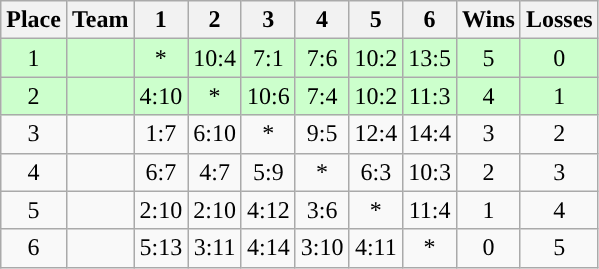<table class="wikitable" style="text-align:center;">
<tr>
<th>Place</th>
<th>Team</th>
<th width="25">1</th>
<th width="25">2</th>
<th width="25">3</th>
<th width="25">4</th>
<th width="25">5</th>
<th width="25">6</th>
<th>Wins</th>
<th>Losses</th>
</tr>
<tr bgcolor=#cfc>
<td>1</td>
<td align=left></td>
<td>*</td>
<td>10:4</td>
<td>7:1</td>
<td>7:6</td>
<td>10:2</td>
<td>13:5</td>
<td>5</td>
<td>0</td>
</tr>
<tr bgcolor=#cfc>
<td>2</td>
<td align=left></td>
<td>4:10</td>
<td>*</td>
<td>10:6</td>
<td>7:4</td>
<td>10:2</td>
<td>11:3</td>
<td>4</td>
<td>1</td>
</tr>
<tr>
<td>3</td>
<td align=left></td>
<td>1:7</td>
<td>6:10</td>
<td>*</td>
<td>9:5</td>
<td>12:4</td>
<td>14:4</td>
<td>3</td>
<td>2</td>
</tr>
<tr>
<td>4</td>
<td align=left></td>
<td>6:7</td>
<td>4:7</td>
<td>5:9</td>
<td>*</td>
<td>6:3</td>
<td>10:3</td>
<td>2</td>
<td>3</td>
</tr>
<tr>
<td>5</td>
<td align=left></td>
<td>2:10</td>
<td>2:10</td>
<td>4:12</td>
<td>3:6</td>
<td>*</td>
<td>11:4</td>
<td>1</td>
<td>4</td>
</tr>
<tr>
<td>6</td>
<td align=left></td>
<td>5:13</td>
<td>3:11</td>
<td>4:14</td>
<td>3:10</td>
<td>4:11</td>
<td>*</td>
<td>0</td>
<td>5</td>
</tr>
</table>
